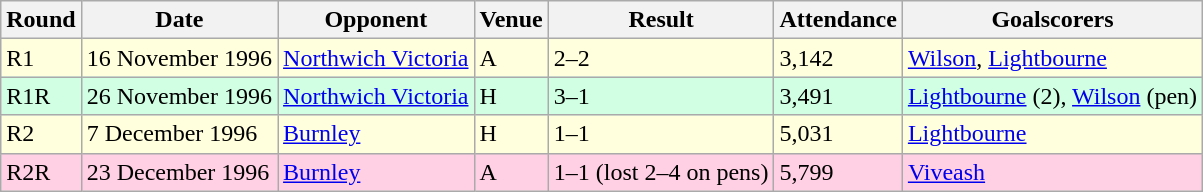<table class="wikitable">
<tr>
<th>Round</th>
<th>Date</th>
<th>Opponent</th>
<th>Venue</th>
<th>Result</th>
<th>Attendance</th>
<th>Goalscorers</th>
</tr>
<tr style="background-color: #ffffdd;">
<td>R1</td>
<td>16 November 1996</td>
<td><a href='#'>Northwich Victoria</a></td>
<td>A</td>
<td>2–2</td>
<td>3,142</td>
<td><a href='#'>Wilson</a>, <a href='#'>Lightbourne</a></td>
</tr>
<tr style="background-color: #d0ffe3;">
<td>R1R</td>
<td>26 November 1996</td>
<td><a href='#'>Northwich Victoria</a></td>
<td>H</td>
<td>3–1</td>
<td>3,491</td>
<td><a href='#'>Lightbourne</a> (2), <a href='#'>Wilson</a> (pen)</td>
</tr>
<tr style="background-color: #ffffdd;">
<td>R2</td>
<td>7 December 1996</td>
<td><a href='#'>Burnley</a></td>
<td>H</td>
<td>1–1</td>
<td>5,031</td>
<td><a href='#'>Lightbourne</a></td>
</tr>
<tr style="background-color: #ffd0e3;">
<td>R2R</td>
<td>23 December 1996</td>
<td><a href='#'>Burnley</a></td>
<td>A</td>
<td>1–1 (lost 2–4 on pens)</td>
<td>5,799</td>
<td><a href='#'>Viveash</a></td>
</tr>
</table>
